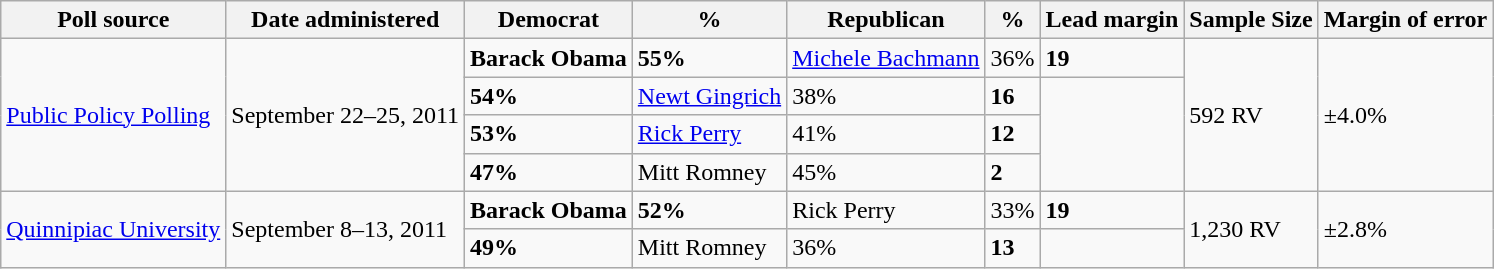<table class="wikitable">
<tr valign=bottom>
<th>Poll source</th>
<th>Date administered</th>
<th>Democrat</th>
<th>%</th>
<th>Republican</th>
<th>%</th>
<th>Lead margin</th>
<th>Sample Size</th>
<th>Margin of error</th>
</tr>
<tr>
<td rowspan=4><a href='#'>Public Policy Polling</a></td>
<td rowspan=4>September 22–25, 2011</td>
<td><strong>Barack Obama</strong></td>
<td><strong>55%</strong></td>
<td><a href='#'>Michele Bachmann</a></td>
<td>36%</td>
<td><strong>19</strong></td>
<td rowspan=4>592 RV</td>
<td rowspan=4>±4.0%</td>
</tr>
<tr>
<td><strong>54%</strong></td>
<td><a href='#'>Newt Gingrich</a></td>
<td>38%</td>
<td><strong>16</strong></td>
</tr>
<tr>
<td><strong>53%</strong></td>
<td><a href='#'>Rick Perry</a></td>
<td>41%</td>
<td><strong>12</strong></td>
</tr>
<tr>
<td><strong>47%</strong></td>
<td>Mitt Romney</td>
<td>45%</td>
<td><strong>2</strong></td>
</tr>
<tr>
<td rowspan=2><a href='#'>Quinnipiac University</a></td>
<td rowspan=2>September 8–13, 2011</td>
<td><strong>Barack Obama</strong></td>
<td><strong>52%</strong></td>
<td>Rick Perry</td>
<td>33%</td>
<td><strong>19</strong></td>
<td rowspan=2>1,230 RV</td>
<td rowspan=2>±2.8%</td>
</tr>
<tr>
<td><strong>49%</strong></td>
<td>Mitt Romney</td>
<td>36%</td>
<td><strong>13</strong></td>
</tr>
</table>
